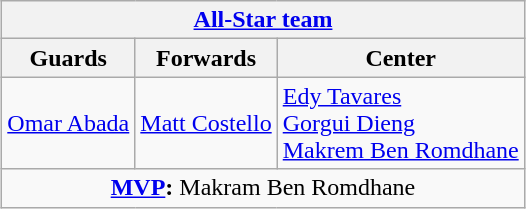<table class=wikitable style="margin:auto">
<tr>
<th colspan=3 align=center><a href='#'>All-Star team</a></th>
</tr>
<tr>
<th>Guards</th>
<th>Forwards</th>
<th>Center</th>
</tr>
<tr>
<td> <a href='#'>Omar Abada</a></td>
<td> <a href='#'>Matt Costello</a></td>
<td> <a href='#'>Edy Tavares</a><br> <a href='#'>Gorgui Dieng</a><br> <a href='#'>Makrem Ben Romdhane</a></td>
</tr>
<tr>
<td colspan=3 align=center><strong><a href='#'>MVP</a>:</strong>  Makram Ben Romdhane</td>
</tr>
</table>
